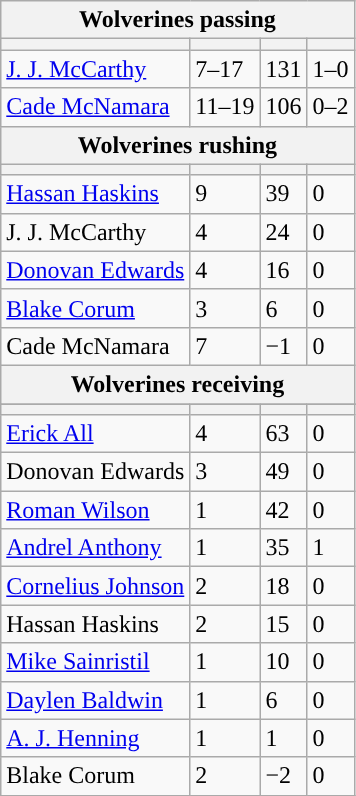<table class="wikitable plainrowheaders">
<tr>
<th colspan="6">Wolverines passing</th>
</tr>
<tr>
<th scope="col"></th>
<th scope="col"></th>
<th scope="col"></th>
<th scope="col"></th>
</tr>
<tr>
<td><a href='#'>J. J. McCarthy</a></td>
<td>7–17</td>
<td>131</td>
<td>1–0</td>
</tr>
<tr>
<td><a href='#'>Cade McNamara</a></td>
<td>11–19</td>
<td>106</td>
<td>0–2</td>
</tr>
<tr>
<th colspan="6">Wolverines rushing</th>
</tr>
<tr>
<th scope="col"></th>
<th scope="col"></th>
<th scope="col"></th>
<th scope="col"></th>
</tr>
<tr>
<td><a href='#'>Hassan Haskins</a></td>
<td>9</td>
<td>39</td>
<td>0</td>
</tr>
<tr>
<td>J. J. McCarthy</td>
<td>4</td>
<td>24</td>
<td>0</td>
</tr>
<tr>
<td><a href='#'>Donovan Edwards</a></td>
<td>4</td>
<td>16</td>
<td>0</td>
</tr>
<tr>
<td><a href='#'>Blake Corum</a></td>
<td>3</td>
<td>6</td>
<td>0</td>
</tr>
<tr>
<td>Cade McNamara</td>
<td>7</td>
<td>−1</td>
<td>0</td>
</tr>
<tr>
<th colspan="6">Wolverines receiving</th>
</tr>
<tr>
</tr>
<tr>
<th scope="col"></th>
<th scope="col"></th>
<th scope="col"></th>
<th scope="col"></th>
</tr>
<tr>
<td><a href='#'>Erick All</a></td>
<td>4</td>
<td>63</td>
<td>0</td>
</tr>
<tr>
<td>Donovan Edwards</td>
<td>3</td>
<td>49</td>
<td>0</td>
</tr>
<tr>
<td><a href='#'>Roman Wilson</a></td>
<td>1</td>
<td>42</td>
<td>0</td>
</tr>
<tr>
<td><a href='#'>Andrel Anthony</a></td>
<td>1</td>
<td>35</td>
<td>1</td>
</tr>
<tr>
<td><a href='#'>Cornelius Johnson</a></td>
<td>2</td>
<td>18</td>
<td>0</td>
</tr>
<tr>
<td>Hassan Haskins</td>
<td>2</td>
<td>15</td>
<td>0</td>
</tr>
<tr>
<td><a href='#'>Mike Sainristil</a></td>
<td>1</td>
<td>10</td>
<td>0</td>
</tr>
<tr>
<td><a href='#'>Daylen Baldwin</a></td>
<td>1</td>
<td>6</td>
<td>0</td>
</tr>
<tr>
<td><a href='#'>A. J. Henning</a></td>
<td>1</td>
<td>1</td>
<td>0</td>
</tr>
<tr>
<td>Blake Corum</td>
<td>2</td>
<td>−2</td>
<td>0</td>
</tr>
<tr>
</tr>
</table>
